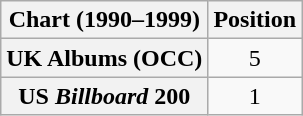<table class="wikitable sortable plainrowheaders">
<tr>
<th>Chart (1990–1999)</th>
<th>Position</th>
</tr>
<tr>
<th scope="row">UK Albums (OCC)</th>
<td style="text-align:center;">5</td>
</tr>
<tr>
<th scope="row">US <em>Billboard</em> 200</th>
<td style="text-align:center;">1</td>
</tr>
</table>
